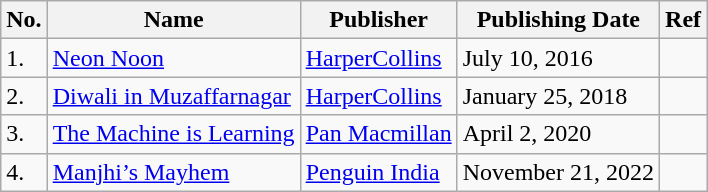<table class="wikitable">
<tr>
<th>No.</th>
<th>Name</th>
<th>Publisher</th>
<th>Publishing Date</th>
<th>Ref</th>
</tr>
<tr>
<td>1.</td>
<td><a href='#'>Neon Noon</a></td>
<td><a href='#'>HarperCollins</a></td>
<td>July 10, 2016</td>
<td></td>
</tr>
<tr>
<td>2.</td>
<td><a href='#'>Diwali in Muzaffarnagar</a></td>
<td><a href='#'>HarperCollins</a></td>
<td>January 25, 2018</td>
<td></td>
</tr>
<tr>
<td>3.</td>
<td><a href='#'>The Machine is Learning</a></td>
<td><a href='#'>Pan Macmillan</a></td>
<td>April 2, 2020</td>
<td></td>
</tr>
<tr>
<td>4.</td>
<td><a href='#'>Manjhi’s Mayhem</a></td>
<td><a href='#'>Penguin India</a></td>
<td>November 21, 2022</td>
<td></td>
</tr>
</table>
